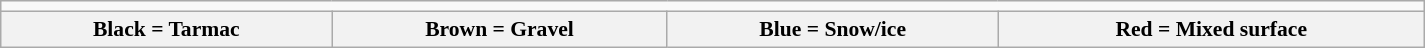<table class="wikitable" width="100%" align=center style="font-size:90%; max-width: 950px;">
<tr>
<td align=center colspan=4></td>
</tr>
<tr>
<th>Black = Tarmac</th>
<th>Brown = Gravel</th>
<th>Blue = Snow/ice</th>
<th>Red = Mixed surface</th>
</tr>
</table>
